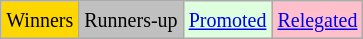<table class="wikitable">
<tr>
<td bgcolor=gold><small>Winners</small></td>
<td bgcolor=silver><small>Runners-up</small></td>
<td bgcolor=#DFD><small><a href='#'>Promoted</a></small></td>
<td bgcolor=Pink><small><a href='#'>Relegated</a></small></td>
</tr>
</table>
